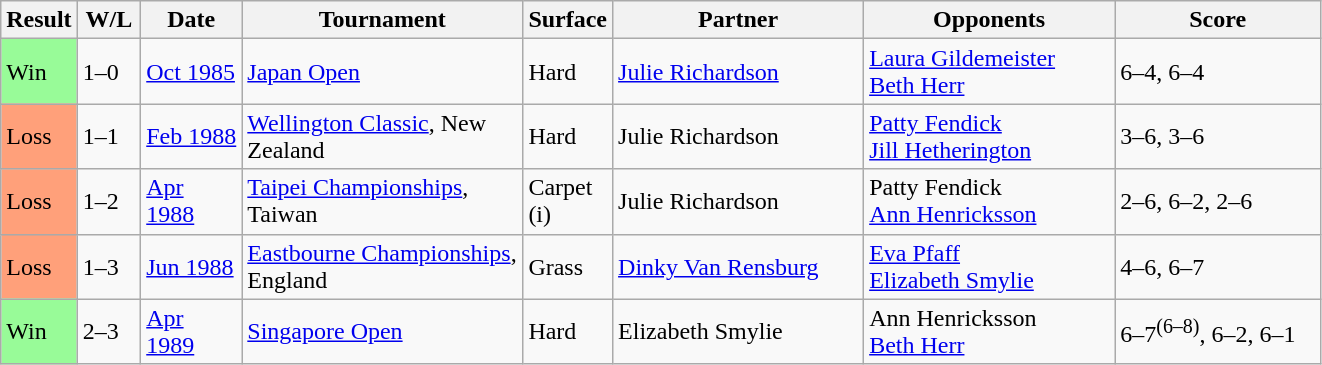<table class="sortable wikitable">
<tr>
<th style="width:40px">Result</th>
<th style="width:35px" class="unsortable">W/L</th>
<th style="width:60px">Date</th>
<th style="width:180px">Tournament</th>
<th style="width:50px">Surface</th>
<th style="width:160px">Partner</th>
<th style="width:160px">Opponents</th>
<th style="width:130px" class="unsortable">Score</th>
</tr>
<tr>
<td style="background:#98fb98;">Win</td>
<td>1–0</td>
<td><a href='#'>Oct 1985</a></td>
<td><a href='#'>Japan Open</a></td>
<td>Hard</td>
<td> <a href='#'>Julie Richardson</a></td>
<td> <a href='#'>Laura Gildemeister</a><br> <a href='#'>Beth Herr</a></td>
<td>6–4, 6–4</td>
</tr>
<tr>
<td style="background:#ffa07a;">Loss</td>
<td>1–1</td>
<td><a href='#'>Feb 1988</a></td>
<td><a href='#'>Wellington Classic</a>, New Zealand</td>
<td>Hard</td>
<td> Julie Richardson</td>
<td> <a href='#'>Patty Fendick</a><br> <a href='#'>Jill Hetherington</a></td>
<td>3–6, 3–6</td>
</tr>
<tr>
<td style="background:#ffa07a;">Loss</td>
<td>1–2</td>
<td><a href='#'>Apr 1988</a></td>
<td><a href='#'>Taipei Championships</a>, Taiwan</td>
<td>Carpet (i)</td>
<td> Julie Richardson</td>
<td> Patty Fendick<br> <a href='#'>Ann Henricksson</a></td>
<td>2–6, 6–2, 2–6</td>
</tr>
<tr>
<td style="background:#ffa07a;">Loss</td>
<td>1–3</td>
<td><a href='#'>Jun 1988</a></td>
<td><a href='#'>Eastbourne Championships</a>, England</td>
<td>Grass</td>
<td> <a href='#'>Dinky Van Rensburg</a></td>
<td> <a href='#'>Eva Pfaff</a><br> <a href='#'>Elizabeth Smylie</a></td>
<td>4–6, 6–7</td>
</tr>
<tr>
<td style="background:#98fb98;">Win</td>
<td>2–3</td>
<td><a href='#'>Apr 1989</a></td>
<td><a href='#'>Singapore Open</a></td>
<td>Hard</td>
<td> Elizabeth Smylie</td>
<td> Ann Henricksson<br> <a href='#'>Beth Herr</a></td>
<td>6–7<sup>(6–8)</sup>, 6–2, 6–1</td>
</tr>
</table>
